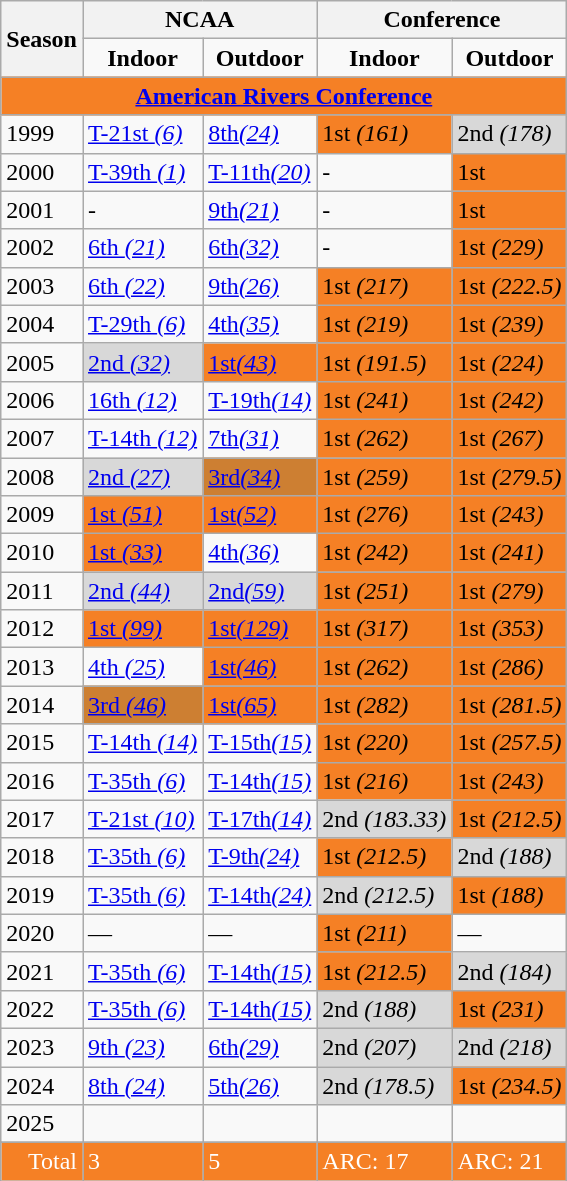<table class="wikitable">
<tr>
<th rowspan="2">Season</th>
<th colspan="2">NCAA</th>
<th colspan="2">Conference</th>
</tr>
<tr align="center">
<td><strong>Indoor</strong></td>
<td><strong>Outdoor</strong></td>
<td><strong>Indoor</strong></td>
<td><strong>Outdoor</strong></td>
</tr>
<tr style="background: #F58025;">
<td colspan="5" style="text-align:center;"><strong><a href='#'>American Rivers Conference</a></strong></td>
</tr>
<tr>
<td>1999</td>
<td><a href='#'>T-21st <em>(6)</em></a></td>
<td><a href='#'>8th<em>(24)</em></a></td>
<td bgcolor="#F58025">1st <em>(161)</em></td>
<td bgcolor="D8D8D8">2nd <em>(178)</em></td>
</tr>
<tr>
<td>2000</td>
<td><a href='#'>T-39th <em>(1)</em></a></td>
<td><a href='#'>T-11th<em>(20)</em></a></td>
<td>-</td>
<td bgcolor="#F58025">1st</td>
</tr>
<tr>
<td>2001</td>
<td>-</td>
<td><a href='#'>9th<em>(21)</em></a></td>
<td>-</td>
<td bgcolor="#F58025">1st</td>
</tr>
<tr>
<td>2002</td>
<td><a href='#'>6th <em>(21)</em></a></td>
<td><a href='#'>6th<em>(32)</em></a></td>
<td>-</td>
<td bgcolor="#F58025">1st <em>(229)</em></td>
</tr>
<tr>
<td>2003</td>
<td><a href='#'>6th <em>(22)</em></a></td>
<td><a href='#'>9th<em>(26)</em></a></td>
<td bgcolor="#F58025">1st <em>(217)</em></td>
<td bgcolor="#F58025">1st <em>(222.5)</em></td>
</tr>
<tr>
<td>2004</td>
<td><a href='#'>T-29th <em>(6)</em></a></td>
<td><a href='#'>4th<em>(35)</em></a></td>
<td bgcolor="#F58025">1st <em>(219)</em></td>
<td bgcolor="#F58025">1st <em>(239)</em></td>
</tr>
<tr>
<td>2005</td>
<td bgcolor="D8D8D8"><a href='#'>2nd <em>(32)</em></a></td>
<td bgcolor="#F58025"><a href='#'>1st<em>(43)</em></a></td>
<td bgcolor="#F58025">1st <em>(191.5)</em></td>
<td bgcolor="#F58025">1st <em>(224)</em></td>
</tr>
<tr>
<td>2006</td>
<td><a href='#'>16th <em>(12)</em></a></td>
<td><a href='#'>T-19th<em>(14)</em></a></td>
<td bgcolor="#F58025">1st <em>(241)</em></td>
<td bgcolor="#F58025">1st <em>(242)</em></td>
</tr>
<tr>
<td>2007</td>
<td><a href='#'>T-14th <em>(12)</em></a></td>
<td><a href='#'>7th<em>(31)</em></a></td>
<td bgcolor="#F58025">1st <em>(262)</em></td>
<td bgcolor="#F58025">1st <em>(267)</em></td>
</tr>
<tr>
<td>2008</td>
<td bgcolor="D8D8D8"><a href='#'>2nd <em>(27)</em></a></td>
<td bgcolor="CD7F32"><a href='#'>3rd<em>(34)</em></a></td>
<td bgcolor="#F58025">1st <em>(259)</em></td>
<td bgcolor="#F58025">1st <em>(279.5)</em></td>
</tr>
<tr>
<td>2009</td>
<td bgcolor="#F58025"><a href='#'>1st <em>(51)</em></a></td>
<td bgcolor="#F58025"><a href='#'>1st<em>(52)</em></a></td>
<td bgcolor="#F58025">1st <em>(276)</em></td>
<td bgcolor="#F58025">1st <em>(243)</em></td>
</tr>
<tr>
<td>2010</td>
<td bgcolor="#F58025"><a href='#'>1st <em>(33)</em></a></td>
<td><a href='#'>4th<em>(36)</em></a></td>
<td bgcolor="#F58025">1st <em>(242)</em></td>
<td bgcolor="#F58025">1st <em>(241)</em></td>
</tr>
<tr>
<td>2011</td>
<td bgcolor="D8D8D8"><a href='#'>2nd <em>(44)</em></a></td>
<td bgcolor="D8D8D8"><a href='#'>2nd<em>(59)</em></a></td>
<td bgcolor="#F58025">1st <em>(251)</em></td>
<td bgcolor="#F58025">1st <em>(279)</em></td>
</tr>
<tr>
<td>2012</td>
<td bgcolor="#F58025"><a href='#'>1st <em>(99)</em></a></td>
<td bgcolor="#F58025"><a href='#'>1st<em>(129)</em></a></td>
<td bgcolor="#F58025">1st <em>(317)</em></td>
<td bgcolor="#F58025">1st <em>(353)</em></td>
</tr>
<tr>
<td>2013</td>
<td><a href='#'>4th <em>(25)</em></a></td>
<td bgcolor="#F58025"><a href='#'>1st<em>(46)</em></a></td>
<td bgcolor="#F58025">1st <em>(262)</em></td>
<td bgcolor="#F58025">1st <em>(286)</em></td>
</tr>
<tr>
<td>2014</td>
<td bgcolor="CD7F32"><a href='#'>3rd <em>(46)</em></a></td>
<td bgcolor="#F58025"><a href='#'>1st<em>(65)</em></a></td>
<td bgcolor="#F58025">1st <em>(282)</em></td>
<td bgcolor="#F58025">1st <em>(281.5)</em></td>
</tr>
<tr>
<td>2015</td>
<td><a href='#'>T-14th <em>(14)</em></a></td>
<td><a href='#'>T-15th<em>(15)</em></a></td>
<td bgcolor="#F58025">1st <em>(220)</em></td>
<td bgcolor="#F58025">1st <em>(257.5)</em></td>
</tr>
<tr>
<td>2016</td>
<td><a href='#'>T-35th <em>(6)</em></a></td>
<td><a href='#'>T-14th<em>(15)</em></a></td>
<td bgcolor="#F58025">1st <em>(216)</em></td>
<td bgcolor="#F58025">1st <em>(243)</em></td>
</tr>
<tr>
<td>2017</td>
<td><a href='#'>T-21st <em>(10)</em></a></td>
<td><a href='#'>T-17th<em>(14)</em></a></td>
<td bgcolor="D8D8D8">2nd <em>(183.33)</em></td>
<td bgcolor="#F58025">1st <em>(212.5)</em></td>
</tr>
<tr>
<td>2018</td>
<td><a href='#'>T-35th <em>(6)</em></a></td>
<td><a href='#'>T-9th<em>(24)</em></a></td>
<td bgcolor="#F58025">1st <em>(212.5)</em></td>
<td bgcolor="D8D8D8">2nd <em>(188)</em></td>
</tr>
<tr>
<td>2019</td>
<td><a href='#'>T-35th <em>(6)</em></a></td>
<td><a href='#'>T-14th<em>(24)</em></a></td>
<td bgcolor="D8D8D8">2nd <em>(212.5)</em></td>
<td bgcolor="#F58025">1st <em>(188)</em></td>
</tr>
<tr>
<td>2020</td>
<td>—</td>
<td>—</td>
<td bgcolor="#F58025">1st <em>(211)</em></td>
<td>—</td>
</tr>
<tr>
<td>2021</td>
<td><a href='#'>T-35th <em>(6)</em></a></td>
<td><a href='#'>T-14th<em>(15)</em></a></td>
<td bgcolor="#F58025">1st <em>(212.5)</em></td>
<td bgcolor="D8D8D8">2nd <em>(184)</em></td>
</tr>
<tr>
<td>2022</td>
<td><a href='#'>T-35th <em>(6)</em></a></td>
<td><a href='#'>T-14th<em>(15)</em></a></td>
<td bgcolor="D8D8D8">2nd <em>(188)</em></td>
<td bgcolor="#F58025">1st <em>(231)</em></td>
</tr>
<tr>
<td>2023</td>
<td><a href='#'>9th <em>(23)</em></a></td>
<td><a href='#'>6th<em>(29)</em></a></td>
<td bgcolor="D8D8D8">2nd <em>(207)</em></td>
<td bgcolor="D8D8D8">2nd <em>(218)</em></td>
</tr>
<tr>
<td>2024</td>
<td><a href='#'>8th <em>(24)</em></a></td>
<td><a href='#'>5th<em>(26)</em></a></td>
<td bgcolor="D8D8D8">2nd <em>(178.5)</em></td>
<td bgcolor="#F58025">1st <em>(234.5)</em></td>
</tr>
<tr>
<td>2025</td>
<td></td>
<td></td>
<td></td>
<td></td>
</tr>
<tr>
</tr>
<tr style= "background: #F58025; color:white">
<td colspan="1" align="right">Total</td>
<td>3</td>
<td>5</td>
<td>ARC: 17</td>
<td>ARC: 21</td>
</tr>
</table>
